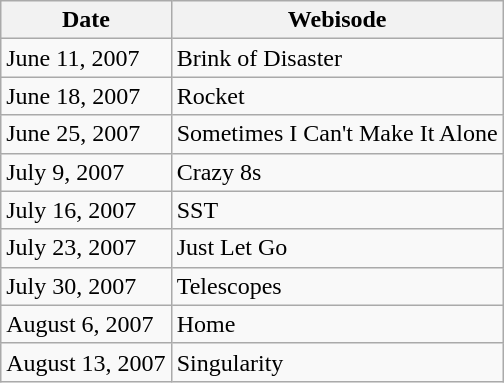<table class="wikitable">
<tr>
<th>Date</th>
<th>Webisode</th>
</tr>
<tr>
<td>June 11, 2007</td>
<td>Brink of Disaster</td>
</tr>
<tr>
<td>June 18, 2007</td>
<td>Rocket</td>
</tr>
<tr>
<td>June 25, 2007</td>
<td>Sometimes I Can't Make It Alone</td>
</tr>
<tr>
<td>July 9, 2007</td>
<td>Crazy 8s</td>
</tr>
<tr>
<td>July 16, 2007</td>
<td>SST</td>
</tr>
<tr>
<td>July 23, 2007</td>
<td>Just Let Go</td>
</tr>
<tr>
<td>July 30, 2007</td>
<td>Telescopes</td>
</tr>
<tr>
<td>August 6, 2007</td>
<td>Home</td>
</tr>
<tr>
<td>August 13, 2007</td>
<td>Singularity</td>
</tr>
</table>
